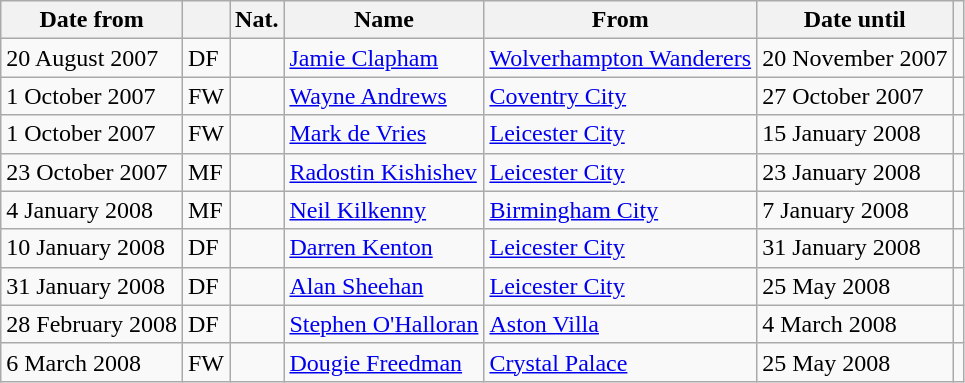<table class="wikitable">
<tr>
<th>Date from</th>
<th></th>
<th>Nat.</th>
<th>Name</th>
<th>From</th>
<th>Date until</th>
<th></th>
</tr>
<tr>
<td>20 August 2007</td>
<td>DF</td>
<td></td>
<td><a href='#'>Jamie Clapham</a></td>
<td><a href='#'>Wolverhampton Wanderers</a></td>
<td>20 November 2007</td>
<td></td>
</tr>
<tr>
<td>1 October 2007</td>
<td>FW</td>
<td></td>
<td><a href='#'>Wayne Andrews</a></td>
<td><a href='#'>Coventry City</a></td>
<td>27 October 2007</td>
<td></td>
</tr>
<tr>
<td>1 October 2007</td>
<td>FW</td>
<td></td>
<td><a href='#'>Mark de Vries</a></td>
<td><a href='#'>Leicester City</a></td>
<td>15 January 2008</td>
<td></td>
</tr>
<tr>
<td>23 October 2007</td>
<td>MF</td>
<td></td>
<td><a href='#'>Radostin Kishishev</a></td>
<td><a href='#'>Leicester City</a></td>
<td>23 January 2008</td>
<td></td>
</tr>
<tr>
<td>4 January 2008</td>
<td>MF</td>
<td></td>
<td><a href='#'>Neil Kilkenny</a></td>
<td><a href='#'>Birmingham City</a></td>
<td>7 January 2008</td>
<td></td>
</tr>
<tr>
<td>10 January 2008</td>
<td>DF</td>
<td></td>
<td><a href='#'>Darren Kenton</a></td>
<td><a href='#'>Leicester City</a></td>
<td>31 January 2008</td>
<td></td>
</tr>
<tr>
<td>31 January 2008</td>
<td>DF</td>
<td></td>
<td><a href='#'>Alan Sheehan</a></td>
<td><a href='#'>Leicester City</a></td>
<td>25 May 2008</td>
<td></td>
</tr>
<tr>
<td>28 February 2008</td>
<td>DF</td>
<td></td>
<td><a href='#'>Stephen O'Halloran</a></td>
<td><a href='#'>Aston Villa</a></td>
<td>4 March 2008</td>
<td></td>
</tr>
<tr>
<td>6 March 2008</td>
<td>FW</td>
<td></td>
<td><a href='#'>Dougie Freedman</a></td>
<td><a href='#'>Crystal Palace</a></td>
<td>25 May 2008</td>
<td></td>
</tr>
</table>
